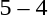<table style="text-align:center">
<tr>
<th width=200></th>
<th width=100></th>
<th width=200></th>
</tr>
<tr>
<td align=right><strong></strong></td>
<td>5 – 4</td>
<td align=left></td>
</tr>
</table>
